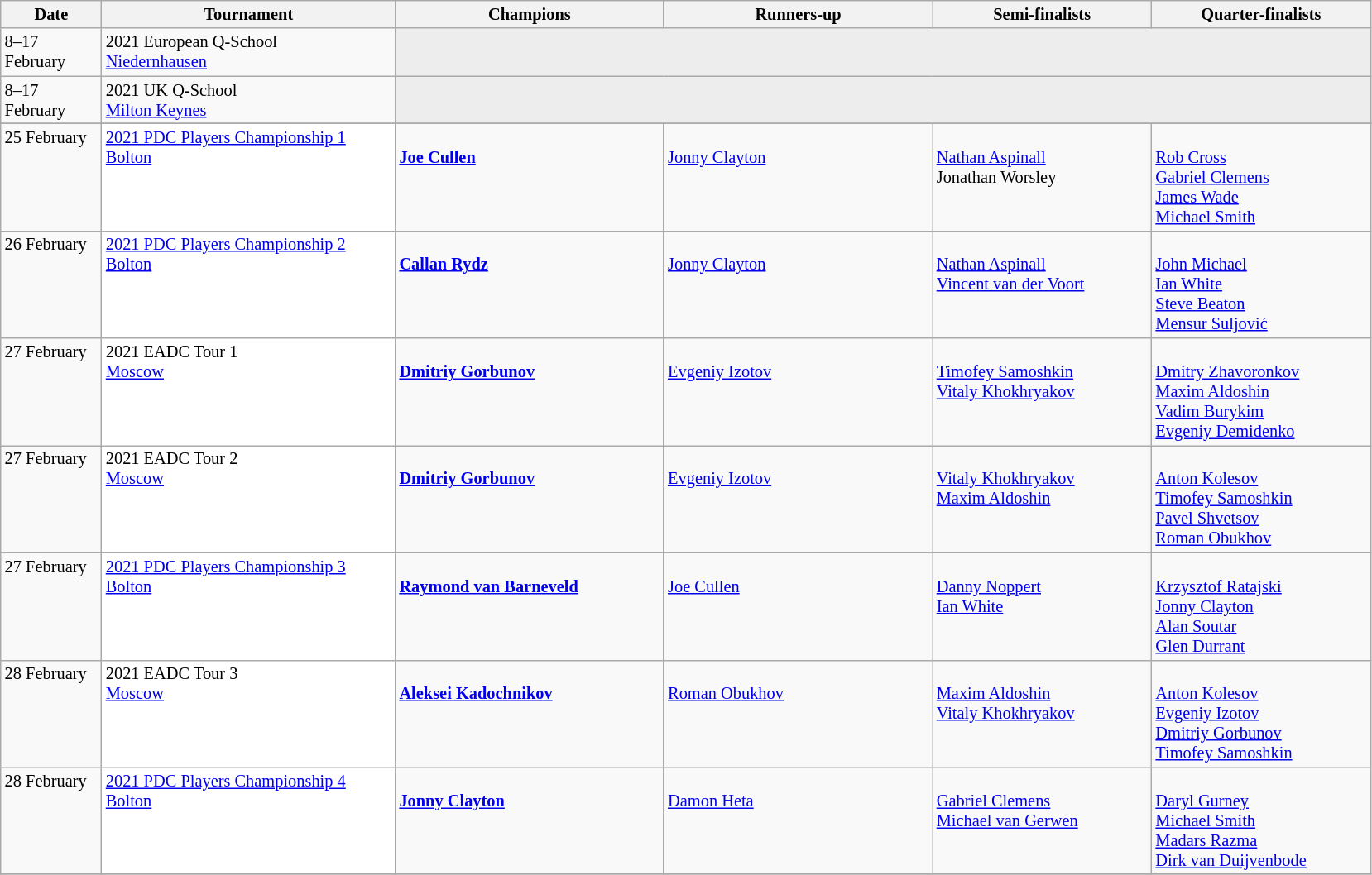<table class=wikitable style=font-size:85%>
<tr>
<th width=75>Date</th>
<th width=230>Tournament</th>
<th width=210>Champions</th>
<th width=210>Runners-up</th>
<th width=170>Semi-finalists</th>
<th width=170>Quarter-finalists</th>
</tr>
<tr valign="top">
<td rowspan=1>8–17 February</td>
<td>2021 European Q-School <br> <a href='#'>Niedernhausen</a></td>
<td colspan=4 bgcolor="#ededed"></td>
</tr>
<tr valign="top">
<td rowspan=1>8–17 February</td>
<td>2021 UK Q-School <br> <a href='#'>Milton Keynes</a></td>
<td colspan=4 bgcolor="#ededed"></td>
</tr>
<tr valign="top">
</tr>
<tr valign="top">
<td>25 February</td>
<td bgcolor="#ffffff"><a href='#'>2021 PDC Players Championship 1</a><br> <a href='#'>Bolton</a></td>
<td><br> <strong><a href='#'>Joe Cullen</a></strong></td>
<td><br> <a href='#'>Jonny Clayton</a></td>
<td><br> <a href='#'>Nathan Aspinall</a> <br>
 Jonathan Worsley</td>
<td><br> <a href='#'>Rob Cross</a> <br>
 <a href='#'>Gabriel Clemens</a> <br>
 <a href='#'>James Wade</a> <br>
 <a href='#'>Michael Smith</a></td>
</tr>
<tr valign="top">
<td>26 February</td>
<td bgcolor="#ffffff"><a href='#'>2021 PDC Players Championship 2</a><br> <a href='#'>Bolton</a></td>
<td><br> <strong><a href='#'>Callan Rydz</a></strong></td>
<td><br> <a href='#'>Jonny Clayton</a></td>
<td><br> <a href='#'>Nathan Aspinall</a> <br>
 <a href='#'>Vincent van der Voort</a></td>
<td><br> <a href='#'>John Michael</a> <br>
 <a href='#'>Ian White</a> <br>
 <a href='#'>Steve Beaton</a> <br>
 <a href='#'>Mensur Suljović</a></td>
</tr>
<tr valign="top">
<td>27 February</td>
<td bgcolor="#ffffff">2021 EADC Tour 1<br> <a href='#'>Moscow</a></td>
<td><br> <strong><a href='#'>Dmitriy Gorbunov</a></strong></td>
<td><br> <a href='#'>Evgeniy Izotov</a></td>
<td><br> <a href='#'>Timofey Samoshkin</a> <br>
 <a href='#'>Vitaly Khokhryakov</a></td>
<td><br> <a href='#'>Dmitry Zhavoronkov</a> <br>
 <a href='#'>Maxim Aldoshin</a> <br>
 <a href='#'>Vadim Burykim</a> <br>
 <a href='#'>Evgeniy Demidenko</a></td>
</tr>
<tr valign="top">
<td>27 February</td>
<td bgcolor="#ffffff">2021 EADC Tour 2<br> <a href='#'>Moscow</a></td>
<td><br> <strong><a href='#'>Dmitriy Gorbunov</a></strong></td>
<td><br> <a href='#'>Evgeniy Izotov</a></td>
<td><br> <a href='#'>Vitaly Khokhryakov</a> <br>
 <a href='#'>Maxim Aldoshin</a></td>
<td><br> <a href='#'>Anton Kolesov</a> <br>
 <a href='#'>Timofey Samoshkin</a> <br>
 <a href='#'>Pavel Shvetsov</a> <br>
 <a href='#'>Roman Obukhov</a></td>
</tr>
<tr valign="top">
<td>27 February</td>
<td bgcolor="#ffffff"><a href='#'>2021 PDC Players Championship 3</a><br> <a href='#'>Bolton</a></td>
<td><br> <strong><a href='#'>Raymond van Barneveld</a></strong></td>
<td><br> <a href='#'>Joe Cullen</a></td>
<td><br> <a href='#'>Danny Noppert</a> <br>
 <a href='#'>Ian White</a></td>
<td><br> <a href='#'>Krzysztof Ratajski</a> <br>
 <a href='#'>Jonny Clayton</a> <br>
 <a href='#'>Alan Soutar</a> <br>
 <a href='#'>Glen Durrant</a></td>
</tr>
<tr valign="top">
<td>28 February</td>
<td bgcolor="#ffffff">2021 EADC Tour 3<br> <a href='#'>Moscow</a></td>
<td><br> <strong><a href='#'>Aleksei Kadochnikov</a></strong></td>
<td><br> <a href='#'>Roman Obukhov</a></td>
<td><br> <a href='#'>Maxim Aldoshin</a> <br>
 <a href='#'>Vitaly Khokhryakov</a></td>
<td><br> <a href='#'>Anton Kolesov</a> <br>
 <a href='#'>Evgeniy Izotov</a> <br>
 <a href='#'>Dmitriy Gorbunov</a> <br>
 <a href='#'>Timofey Samoshkin</a></td>
</tr>
<tr valign="top">
<td>28 February</td>
<td bgcolor="#ffffff"><a href='#'>2021 PDC Players Championship 4</a><br> <a href='#'>Bolton</a></td>
<td><br> <strong><a href='#'>Jonny Clayton</a></strong></td>
<td><br> <a href='#'>Damon Heta</a></td>
<td><br> <a href='#'>Gabriel Clemens</a> <br>
 <a href='#'>Michael van Gerwen</a></td>
<td><br> <a href='#'>Daryl Gurney</a> <br>
 <a href='#'>Michael Smith</a> <br>
 <a href='#'>Madars Razma</a> <br>
 <a href='#'>Dirk van Duijvenbode</a></td>
</tr>
<tr valign="top">
</tr>
</table>
